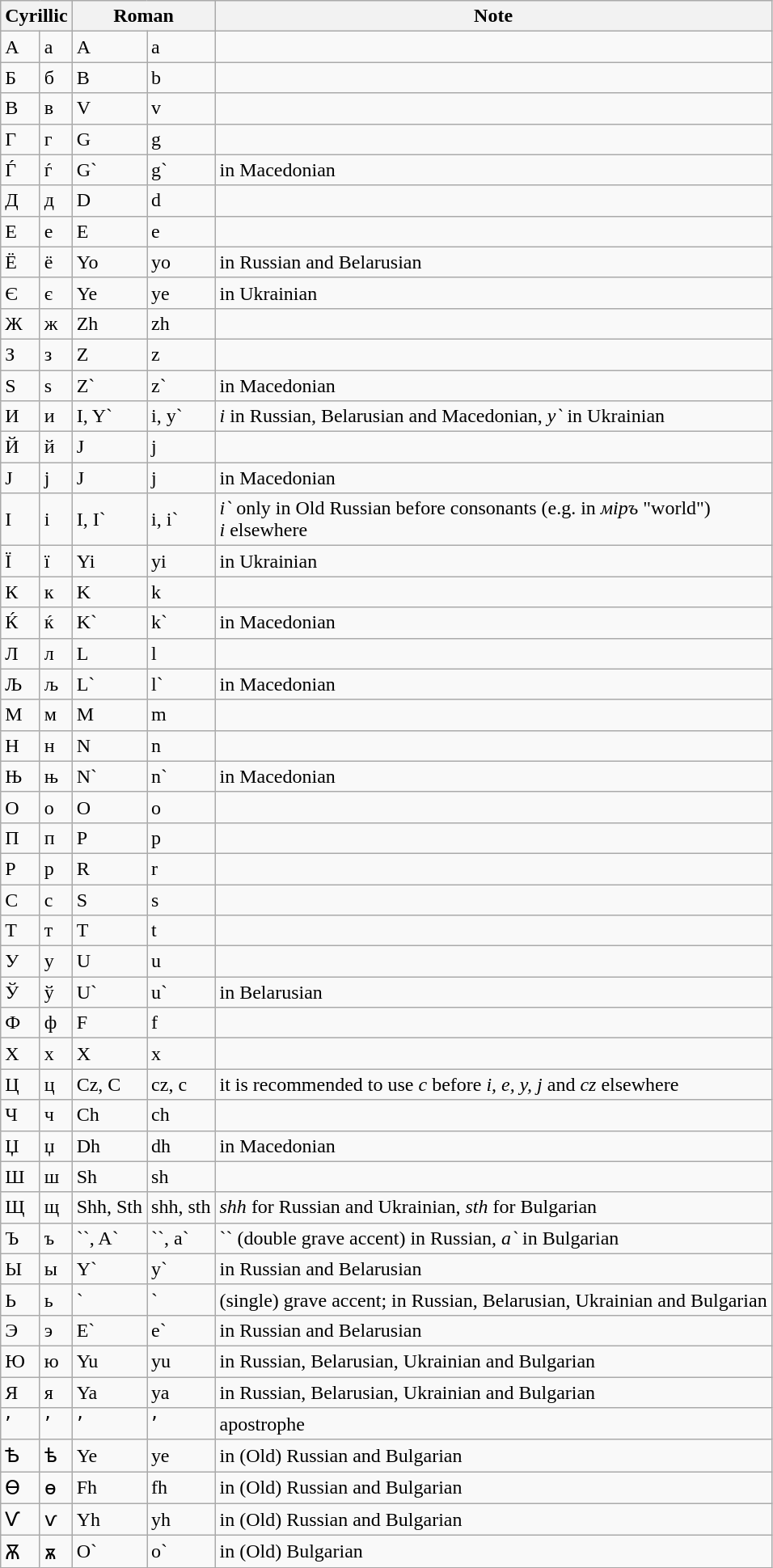<table class="wikitable unicode">
<tr>
<th colspan="2">Cyrillic</th>
<th colspan="2">Roman</th>
<th>Note</th>
</tr>
<tr>
<td>А</td>
<td>а</td>
<td>A</td>
<td>a</td>
<td></td>
</tr>
<tr>
<td>Б</td>
<td>б</td>
<td>B</td>
<td>b</td>
<td></td>
</tr>
<tr>
<td>В</td>
<td>в</td>
<td>V</td>
<td>v</td>
<td></td>
</tr>
<tr>
<td>Г</td>
<td>г</td>
<td>G</td>
<td>g</td>
<td></td>
</tr>
<tr>
<td>Ѓ</td>
<td>ѓ</td>
<td>G`</td>
<td>g`</td>
<td>in Macedonian</td>
</tr>
<tr>
<td>Д</td>
<td>д</td>
<td>D</td>
<td>d</td>
<td></td>
</tr>
<tr>
<td>Е</td>
<td>е</td>
<td>E</td>
<td>e</td>
<td></td>
</tr>
<tr>
<td>Ё</td>
<td>ё</td>
<td>Yo</td>
<td>yo</td>
<td>in Russian and Belarusian</td>
</tr>
<tr>
<td>Є</td>
<td>є</td>
<td>Ye</td>
<td>ye</td>
<td>in Ukrainian</td>
</tr>
<tr>
<td>Ж</td>
<td>ж</td>
<td>Zh</td>
<td>zh</td>
<td></td>
</tr>
<tr>
<td>З</td>
<td>з</td>
<td>Z</td>
<td>z</td>
<td></td>
</tr>
<tr>
<td>Ѕ</td>
<td>ѕ</td>
<td>Z`</td>
<td>z`</td>
<td>in Macedonian</td>
</tr>
<tr>
<td>И</td>
<td>и</td>
<td>I, Y`</td>
<td>i, y`</td>
<td><em>i</em> in Russian, Belarusian and Macedonian, <em>y`</em> in Ukrainian</td>
</tr>
<tr>
<td>Й</td>
<td>й</td>
<td>J</td>
<td>j</td>
<td></td>
</tr>
<tr>
<td>Ј</td>
<td>ј</td>
<td>J</td>
<td>j</td>
<td>in Macedonian</td>
</tr>
<tr>
<td>І</td>
<td>і</td>
<td>I, I`</td>
<td>i, i`</td>
<td><em>i`</em> only in Old Russian before consonants (e.g. in <em>міръ</em> "world")<br><em>i</em> elsewhere</td>
</tr>
<tr>
<td>Ї</td>
<td>ї</td>
<td>Yi</td>
<td>yi</td>
<td>in Ukrainian</td>
</tr>
<tr>
<td>К</td>
<td>к</td>
<td>K</td>
<td>k</td>
<td></td>
</tr>
<tr>
<td>Ќ</td>
<td>ќ</td>
<td>K`</td>
<td>k`</td>
<td>in Macedonian</td>
</tr>
<tr>
<td>Л</td>
<td>л</td>
<td>L</td>
<td>l</td>
<td></td>
</tr>
<tr>
<td>Љ</td>
<td>љ</td>
<td>L`</td>
<td>l`</td>
<td>in Macedonian</td>
</tr>
<tr>
<td>М</td>
<td>м</td>
<td>M</td>
<td>m</td>
<td></td>
</tr>
<tr>
<td>Н</td>
<td>н</td>
<td>N</td>
<td>n</td>
<td></td>
</tr>
<tr>
<td>Њ</td>
<td>њ</td>
<td>N`</td>
<td>n`</td>
<td>in Macedonian</td>
</tr>
<tr>
<td>О</td>
<td>о</td>
<td>O</td>
<td>о</td>
<td></td>
</tr>
<tr>
<td>П</td>
<td>п</td>
<td>P</td>
<td>p</td>
<td></td>
</tr>
<tr>
<td>Р</td>
<td>р</td>
<td>R</td>
<td>r</td>
<td></td>
</tr>
<tr>
<td>С</td>
<td>с</td>
<td>S</td>
<td>s</td>
<td></td>
</tr>
<tr>
<td>Т</td>
<td>т</td>
<td>T</td>
<td>t</td>
<td></td>
</tr>
<tr>
<td>У</td>
<td>у</td>
<td>U</td>
<td>u</td>
<td></td>
</tr>
<tr>
<td>Ў</td>
<td>ў</td>
<td>U`</td>
<td>u`</td>
<td>in Belarusian</td>
</tr>
<tr>
<td>Ф</td>
<td>ф</td>
<td>F</td>
<td>f</td>
<td></td>
</tr>
<tr>
<td>Х</td>
<td>х</td>
<td>X</td>
<td>x</td>
<td></td>
</tr>
<tr>
<td>Ц</td>
<td>ц</td>
<td>Cz, C</td>
<td>cz, с</td>
<td>it is recommended to use <em>c</em> before <em>i, e, y, j</em> and <em>cz</em> elsewhere</td>
</tr>
<tr>
<td>Ч</td>
<td>ч</td>
<td>Ch</td>
<td>ch</td>
<td></td>
</tr>
<tr>
<td>Џ</td>
<td>џ</td>
<td>Dh</td>
<td>dh</td>
<td>in Macedonian</td>
</tr>
<tr>
<td>Ш</td>
<td>ш</td>
<td>Sh</td>
<td>sh</td>
<td></td>
</tr>
<tr>
<td>Щ</td>
<td>щ</td>
<td>Shh, Sth</td>
<td>shh, sth</td>
<td><em>shh</em> for Russian and Ukrainian, <em>sth</em> for Bulgarian</td>
</tr>
<tr>
<td>Ъ</td>
<td>ъ</td>
<td>``, A`</td>
<td>``, a`</td>
<td>`` (double grave accent) in Russian, <em>a`</em> in Bulgarian</td>
</tr>
<tr>
<td>Ы</td>
<td>ы</td>
<td>Y`</td>
<td>y`</td>
<td>in Russian and Belarusian</td>
</tr>
<tr>
<td>Ь</td>
<td>ь</td>
<td>`</td>
<td>`</td>
<td>(single) grave accent; in Russian, Belarusian, Ukrainian and Bulgarian</td>
</tr>
<tr>
<td>Э</td>
<td>э</td>
<td>E`</td>
<td>e`</td>
<td>in Russian and Belarusian</td>
</tr>
<tr>
<td>Ю</td>
<td>ю</td>
<td>Yu</td>
<td>yu</td>
<td>in Russian, Belarusian, Ukrainian and Bulgarian</td>
</tr>
<tr>
<td>Я</td>
<td>я</td>
<td>Ya</td>
<td>уа</td>
<td>in Russian, Belarusian, Ukrainian and Bulgarian</td>
</tr>
<tr>
<td>ʼ</td>
<td>ʼ</td>
<td>ʼ</td>
<td>ʼ</td>
<td>apostrophe</td>
</tr>
<tr>
<td>Ѣ</td>
<td>ѣ</td>
<td>Ye</td>
<td>уе</td>
<td>in (Old) Russian and Bulgarian</td>
</tr>
<tr>
<td>Ѳ</td>
<td>ѳ</td>
<td>Fh</td>
<td>fh</td>
<td>in (Old) Russian and Bulgarian</td>
</tr>
<tr>
<td>Ѵ</td>
<td>ѵ</td>
<td>Yh</td>
<td>yh</td>
<td>in (Old) Russian and Bulgarian</td>
</tr>
<tr>
<td>Ѫ</td>
<td>ѫ</td>
<td>O`</td>
<td>о`</td>
<td>in (Old) Bulgarian</td>
</tr>
</table>
